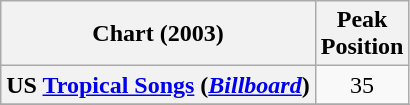<table class="wikitable plainrowheaders" style="text-align:center;">
<tr>
<th scope="col">Chart (2003)</th>
<th scope="col">Peak <br> Position</th>
</tr>
<tr>
<th scope="row">US <a href='#'>Tropical Songs</a> (<em><a href='#'>Billboard</a></em>)</th>
<td style="text-align:center;">35</td>
</tr>
<tr>
</tr>
</table>
